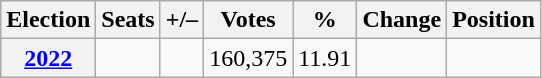<table class="wikitable">
<tr>
<th>Election</th>
<th>Seats</th>
<th>+/–</th>
<th>Votes</th>
<th>%</th>
<th>Change</th>
<th>Position</th>
</tr>
<tr>
<th><a href='#'>2022</a></th>
<td></td>
<td></td>
<td>160,375</td>
<td>11.91</td>
<td></td>
<td></td>
</tr>
</table>
